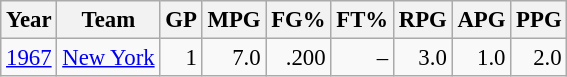<table class="wikitable sortable" style="font-size:95%; text-align:right;">
<tr>
<th>Year</th>
<th>Team</th>
<th>GP</th>
<th>MPG</th>
<th>FG%</th>
<th>FT%</th>
<th>RPG</th>
<th>APG</th>
<th>PPG</th>
</tr>
<tr>
<td style="text-align:left;"><a href='#'>1967</a></td>
<td style="text-align:left;"><a href='#'>New York</a></td>
<td>1</td>
<td>7.0</td>
<td>.200</td>
<td>–</td>
<td>3.0</td>
<td>1.0</td>
<td>2.0</td>
</tr>
</table>
